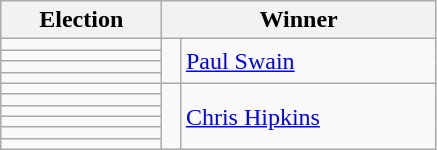<table class=wikitable>
<tr>
<th width=100>Election</th>
<th width=175 colspan=2>Winner</th>
</tr>
<tr>
<td></td>
<td width=5 rowspan=4 bgcolor=></td>
<td rowspan=4><a href='#'>Paul Swain</a></td>
</tr>
<tr>
<td></td>
</tr>
<tr>
<td></td>
</tr>
<tr>
<td></td>
</tr>
<tr>
<td></td>
<td width=5 rowspan=6 bgcolor=></td>
<td rowspan=6><a href='#'>Chris Hipkins</a></td>
</tr>
<tr>
<td></td>
</tr>
<tr>
<td></td>
</tr>
<tr>
<td></td>
</tr>
<tr>
<td></td>
</tr>
<tr>
<td></td>
</tr>
</table>
